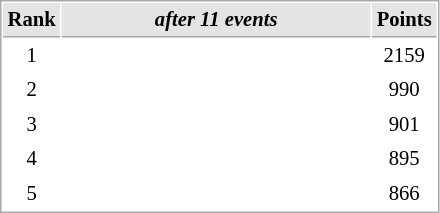<table cellspacing="1" cellpadding="3" style="border:1px solid #aaa; font-size:86%;">
<tr style="background:#e4e4e4;">
<th style="border-bottom:1px solid #aaa; width:10px;">Rank</th>
<th style="border-bottom:1px solid #aaa; width:200px;"><em>after 11 events</em></th>
<th style="border-bottom:1px solid #aaa; width:20px;">Points</th>
</tr>
<tr>
<td align=center>1</td>
<td></td>
<td align=center>2159</td>
</tr>
<tr>
<td align=center>2</td>
<td></td>
<td align=center>990</td>
</tr>
<tr>
<td align=center>3</td>
<td></td>
<td align=center>901</td>
</tr>
<tr>
<td align=center>4</td>
<td></td>
<td align=center>895</td>
</tr>
<tr>
<td align=center>5</td>
<td></td>
<td align=center>866</td>
</tr>
</table>
